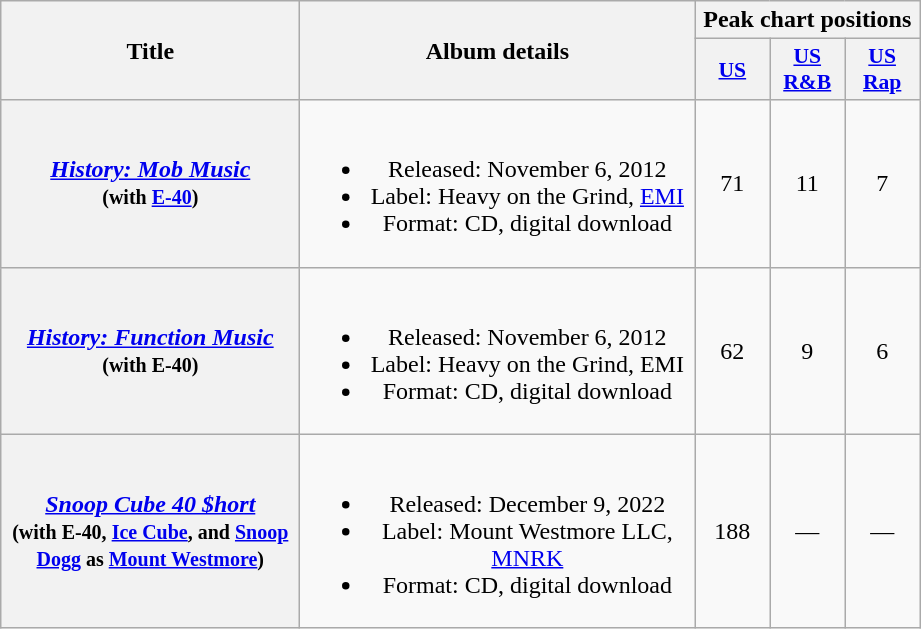<table class="wikitable plainrowheaders" style="text-align:center;">
<tr>
<th scope="col" rowspan="2" style="width:12em;">Title</th>
<th scope="col" rowspan="2" style="width:16em;">Album details</th>
<th colspan="3" scope="col">Peak chart positions</th>
</tr>
<tr>
<th scope="col" style="width:3em;font-size:90%;"><a href='#'>US</a><br></th>
<th scope="col" style="width:3em;font-size:90%;"><a href='#'>US<br>R&B</a><br></th>
<th scope="col" style="width:3em;font-size:90%;"><a href='#'>US<br>Rap</a><br></th>
</tr>
<tr>
<th scope="row"><em><a href='#'>History: Mob Music</a></em><br><small>(with <a href='#'>E-40</a>)</small></th>
<td><br><ul><li>Released: November 6, 2012</li><li>Label: Heavy on the Grind, <a href='#'>EMI</a></li><li>Format: CD, digital download</li></ul></td>
<td>71</td>
<td>11</td>
<td>7</td>
</tr>
<tr>
<th scope="row"><em><a href='#'>History: Function Music</a></em><br><small>(with E-40)</small></th>
<td><br><ul><li>Released: November 6, 2012</li><li>Label: Heavy on the Grind, EMI</li><li>Format: CD, digital download</li></ul></td>
<td>62</td>
<td>9</td>
<td>6</td>
</tr>
<tr>
<th scope="row"><em><a href='#'>Snoop Cube 40 $hort</a></em><br><small>(with E-40, <a href='#'>Ice Cube</a>, and <a href='#'>Snoop Dogg</a> as <a href='#'>Mount Westmore</a>)</small></th>
<td><br><ul><li>Released: December 9, 2022</li><li>Label: Mount Westmore LLC, <a href='#'>MNRK</a></li><li>Format: CD, digital download</li></ul></td>
<td>188</td>
<td>—</td>
<td>—</td>
</tr>
</table>
